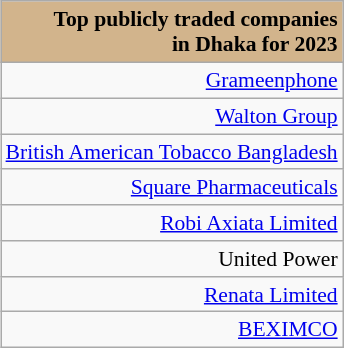<table class="wikitable"  style="float:right; font-size:90%; text-align:right">
<tr>
<td colspan="1" bgcolor="tan"><strong>Top publicly traded companies<br> in Dhaka for 2023</strong></td>
</tr>
<tr>
<td><a href='#'>Grameenphone</a></td>
</tr>
<tr>
<td><a href='#'>Walton Group</a></td>
</tr>
<tr>
<td><a href='#'>British American Tobacco Bangladesh</a></td>
</tr>
<tr>
<td><a href='#'>Square Pharmaceuticals</a></td>
</tr>
<tr>
<td><a href='#'>Robi Axiata Limited</a></td>
</tr>
<tr>
<td>United Power</td>
</tr>
<tr>
<td><a href='#'>Renata Limited</a></td>
</tr>
<tr>
<td><a href='#'>BEXIMCO</a></td>
</tr>
</table>
